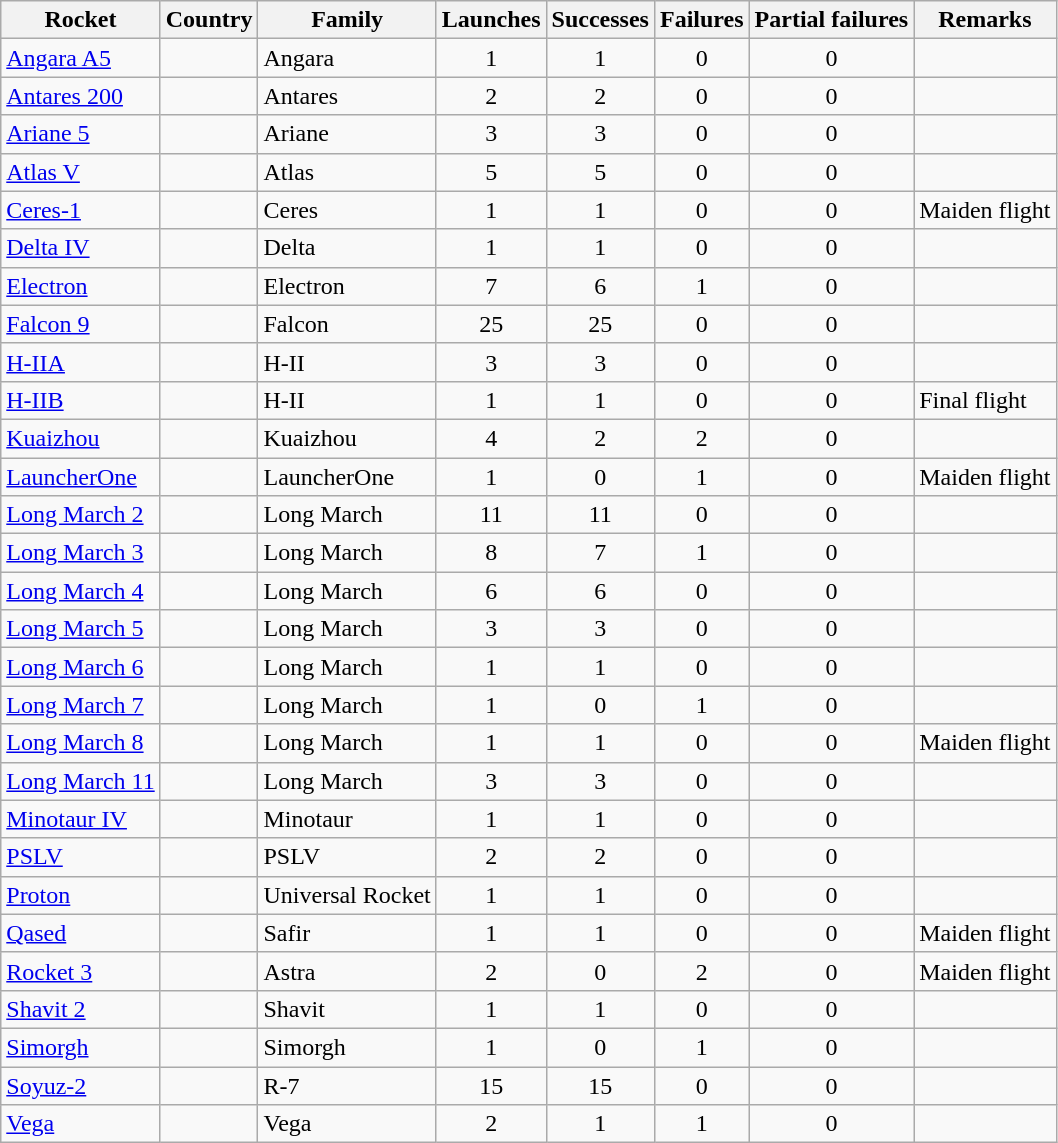<table class="wikitable sortable collapsible collapsed" style=text-align:center>
<tr>
<th>Rocket</th>
<th>Country</th>
<th>Family</th>
<th>Launches</th>
<th>Successes</th>
<th>Failures</th>
<th>Partial failures</th>
<th>Remarks</th>
</tr>
<tr>
<td align=left><a href='#'>Angara A5</a></td>
<td align=left></td>
<td align=left>Angara</td>
<td>1</td>
<td>1</td>
<td>0</td>
<td>0</td>
<td></td>
</tr>
<tr>
<td align=left><a href='#'>Antares 200</a></td>
<td align=left></td>
<td align=left>Antares</td>
<td>2</td>
<td>2</td>
<td>0</td>
<td>0</td>
<td></td>
</tr>
<tr>
<td align=left><a href='#'>Ariane 5</a></td>
<td align=left></td>
<td align=left>Ariane</td>
<td>3</td>
<td>3</td>
<td>0</td>
<td>0</td>
<td></td>
</tr>
<tr>
<td align=left><a href='#'>Atlas V</a></td>
<td align=left></td>
<td align=left>Atlas</td>
<td>5</td>
<td>5</td>
<td>0</td>
<td>0</td>
<td></td>
</tr>
<tr>
<td align=left><a href='#'>Ceres-1</a></td>
<td align=left></td>
<td align=left>Ceres</td>
<td>1</td>
<td>1</td>
<td>0</td>
<td>0</td>
<td>Maiden flight</td>
</tr>
<tr>
<td align=left><a href='#'>Delta IV</a></td>
<td align=left></td>
<td align=left>Delta</td>
<td>1</td>
<td>1</td>
<td>0</td>
<td>0</td>
<td></td>
</tr>
<tr>
<td align=left><a href='#'>Electron</a></td>
<td align=left></td>
<td align=left>Electron</td>
<td>7</td>
<td>6</td>
<td>1</td>
<td>0</td>
<td></td>
</tr>
<tr>
<td align=left><a href='#'>Falcon 9</a></td>
<td align=left></td>
<td align=left>Falcon</td>
<td>25</td>
<td>25</td>
<td>0</td>
<td>0</td>
<td></td>
</tr>
<tr>
<td align=left><a href='#'>H-IIA</a></td>
<td align=left></td>
<td align=left>H-II</td>
<td>3</td>
<td>3</td>
<td>0</td>
<td>0</td>
<td></td>
</tr>
<tr>
<td align=left><a href='#'>H-IIB</a></td>
<td align=left></td>
<td align=left>H-II</td>
<td>1</td>
<td>1</td>
<td>0</td>
<td>0</td>
<td align=left>Final flight</td>
</tr>
<tr>
<td align=left><a href='#'>Kuaizhou</a></td>
<td align=left></td>
<td align=left>Kuaizhou</td>
<td>4</td>
<td>2</td>
<td>2</td>
<td>0</td>
<td></td>
</tr>
<tr>
<td align=left><a href='#'>LauncherOne</a></td>
<td align=left></td>
<td align=left>LauncherOne</td>
<td>1</td>
<td>0</td>
<td>1</td>
<td>0</td>
<td align=left>Maiden flight</td>
</tr>
<tr>
<td align=left><a href='#'>Long March 2</a></td>
<td align=left></td>
<td align=left>Long March</td>
<td>11</td>
<td>11</td>
<td>0</td>
<td>0</td>
<td></td>
</tr>
<tr>
<td align=left><a href='#'>Long March 3</a></td>
<td align=left></td>
<td align=left>Long March</td>
<td>8</td>
<td>7</td>
<td>1</td>
<td>0</td>
<td></td>
</tr>
<tr>
<td align=left><a href='#'>Long March 4</a></td>
<td align=left></td>
<td align=left>Long March</td>
<td>6</td>
<td>6</td>
<td>0</td>
<td>0</td>
<td></td>
</tr>
<tr>
<td align=left><a href='#'>Long March 5</a></td>
<td align=left></td>
<td align=left>Long March</td>
<td>3</td>
<td>3</td>
<td>0</td>
<td>0</td>
<td></td>
</tr>
<tr>
<td align=left><a href='#'>Long March 6</a></td>
<td align=left></td>
<td align=left>Long March</td>
<td>1</td>
<td>1</td>
<td>0</td>
<td>0</td>
<td></td>
</tr>
<tr>
<td align=left><a href='#'>Long March 7</a></td>
<td align=left></td>
<td align=left>Long March</td>
<td>1</td>
<td>0</td>
<td>1</td>
<td>0</td>
<td></td>
</tr>
<tr>
<td align=left><a href='#'>Long March 8</a></td>
<td align=left></td>
<td align=left>Long March</td>
<td>1</td>
<td>1</td>
<td>0</td>
<td>0</td>
<td align=left>Maiden flight</td>
</tr>
<tr>
<td align=left><a href='#'>Long March 11</a></td>
<td align=left></td>
<td align=left>Long March</td>
<td>3</td>
<td>3</td>
<td>0</td>
<td>0</td>
<td></td>
</tr>
<tr>
<td align=left><a href='#'>Minotaur IV</a></td>
<td align=left></td>
<td align=left>Minotaur</td>
<td>1</td>
<td>1</td>
<td>0</td>
<td>0</td>
<td></td>
</tr>
<tr>
<td align=left><a href='#'>PSLV</a></td>
<td align=left></td>
<td align=left>PSLV</td>
<td>2</td>
<td>2</td>
<td>0</td>
<td>0</td>
<td></td>
</tr>
<tr>
<td align=left><a href='#'>Proton</a></td>
<td align=left></td>
<td align=left>Universal Rocket</td>
<td>1</td>
<td>1</td>
<td>0</td>
<td>0</td>
<td></td>
</tr>
<tr>
<td align=left><a href='#'>Qased</a></td>
<td align=left></td>
<td align=left>Safir</td>
<td>1</td>
<td>1</td>
<td>0</td>
<td>0</td>
<td align=left>Maiden flight</td>
</tr>
<tr>
<td align=left><a href='#'>Rocket 3</a></td>
<td align=left></td>
<td align=left>Astra</td>
<td>2</td>
<td>0</td>
<td>2</td>
<td>0</td>
<td align=left>Maiden flight</td>
</tr>
<tr>
<td align=left><a href='#'>Shavit 2</a></td>
<td align=left></td>
<td align=left>Shavit</td>
<td>1</td>
<td>1</td>
<td>0</td>
<td>0</td>
<td></td>
</tr>
<tr>
<td align=left><a href='#'>Simorgh</a></td>
<td align=left></td>
<td align=left>Simorgh</td>
<td>1</td>
<td>0</td>
<td>1</td>
<td>0</td>
<td></td>
</tr>
<tr>
<td align=left><a href='#'>Soyuz-2</a></td>
<td align=left></td>
<td align=left>R-7</td>
<td>15</td>
<td>15</td>
<td>0</td>
<td>0</td>
<td></td>
</tr>
<tr>
<td align=left><a href='#'>Vega</a></td>
<td align=left></td>
<td align=left>Vega</td>
<td>2</td>
<td>1</td>
<td>1</td>
<td>0</td>
<td></td>
</tr>
</table>
